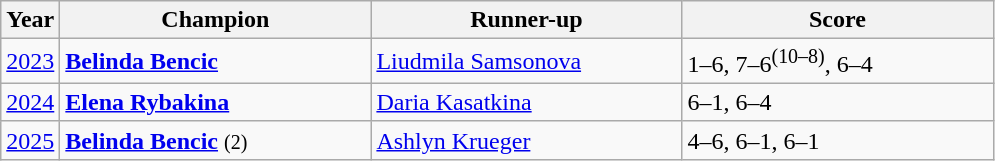<table class="wikitable">
<tr>
<th>Year</th>
<th width="200">Champion</th>
<th width="200">Runner-up</th>
<th width="200">Score</th>
</tr>
<tr>
<td><a href='#'>2023</a></td>
<td> <strong><a href='#'>Belinda Bencic</a></strong></td>
<td> <a href='#'>Liudmila Samsonova</a></td>
<td>1–6, 7–6<sup>(10–8)</sup>, 6–4</td>
</tr>
<tr>
<td><a href='#'>2024</a></td>
<td> <strong><a href='#'>Elena Rybakina</a></strong></td>
<td> <a href='#'>Daria Kasatkina</a></td>
<td>6–1, 6–4</td>
</tr>
<tr>
<td><a href='#'>2025</a></td>
<td> <strong><a href='#'>Belinda Bencic</a></strong> <small>(2)</small></td>
<td> <a href='#'>Ashlyn Krueger</a></td>
<td>4–6, 6–1, 6–1</td>
</tr>
</table>
